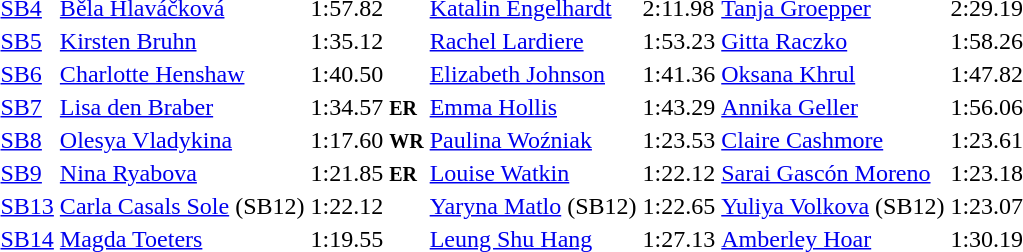<table>
<tr>
<td><a href='#'>SB4</a></td>
<td><a href='#'>Běla Hlaváčková</a><br></td>
<td>1:57.82</td>
<td><a href='#'>Katalin Engelhardt</a><br></td>
<td>2:11.98</td>
<td><a href='#'>Tanja Groepper</a><br></td>
<td>2:29.19</td>
</tr>
<tr>
<td><a href='#'>SB5</a></td>
<td><a href='#'>Kirsten Bruhn</a><br></td>
<td>1:35.12</td>
<td><a href='#'>Rachel Lardiere</a><br></td>
<td>1:53.23</td>
<td><a href='#'>Gitta Raczko</a><br></td>
<td>1:58.26</td>
</tr>
<tr>
<td><a href='#'>SB6</a></td>
<td><a href='#'>Charlotte Henshaw</a><br></td>
<td>1:40.50</td>
<td><a href='#'>Elizabeth Johnson</a><br></td>
<td>1:41.36</td>
<td><a href='#'>Oksana Khrul</a><br></td>
<td>1:47.82</td>
</tr>
<tr>
<td><a href='#'>SB7</a></td>
<td><a href='#'>Lisa den Braber</a><br></td>
<td>1:34.57 <small><strong>ER</strong></small></td>
<td><a href='#'>Emma Hollis</a><br></td>
<td>1:43.29</td>
<td><a href='#'>Annika Geller</a><br></td>
<td>1:56.06</td>
</tr>
<tr>
<td><a href='#'>SB8</a></td>
<td><a href='#'>Olesya Vladykina</a><br></td>
<td>1:17.60 <small><strong>WR</strong></small></td>
<td><a href='#'>Paulina Woźniak</a><br></td>
<td>1:23.53</td>
<td><a href='#'>Claire Cashmore</a><br></td>
<td>1:23.61</td>
</tr>
<tr>
<td><a href='#'>SB9</a></td>
<td><a href='#'>Nina Ryabova</a><br></td>
<td>1:21.85 <small><strong>ER</strong></small></td>
<td><a href='#'>Louise Watkin</a><br></td>
<td>1:22.12</td>
<td><a href='#'>Sarai Gascón Moreno</a><br></td>
<td>1:23.18</td>
</tr>
<tr>
<td><a href='#'>SB13</a></td>
<td><a href='#'>Carla Casals Sole</a> (SB12)<br></td>
<td>1:22.12</td>
<td><a href='#'>Yaryna Matlo</a> (SB12)<br></td>
<td>1:22.65</td>
<td><a href='#'>Yuliya Volkova</a> (SB12)<br></td>
<td>1:23.07</td>
</tr>
<tr>
<td><a href='#'>SB14</a></td>
<td><a href='#'>Magda Toeters</a><br></td>
<td>1:19.55</td>
<td><a href='#'>Leung Shu Hang</a><br></td>
<td>1:27.13</td>
<td><a href='#'>Amberley Hoar</a><br></td>
<td>1:30.19</td>
</tr>
</table>
